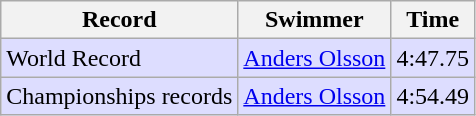<table class="wikitable">
<tr>
<th>Record</th>
<th>Swimmer</th>
<th>Time</th>
</tr>
<tr bgcolor=ddddff>
<td>World Record</td>
<td><a href='#'>Anders Olsson</a> </td>
<td>4:47.75</td>
</tr>
<tr bgcolor=ddddff>
<td>Championships records</td>
<td><a href='#'>Anders Olsson</a> </td>
<td>4:54.49</td>
</tr>
</table>
